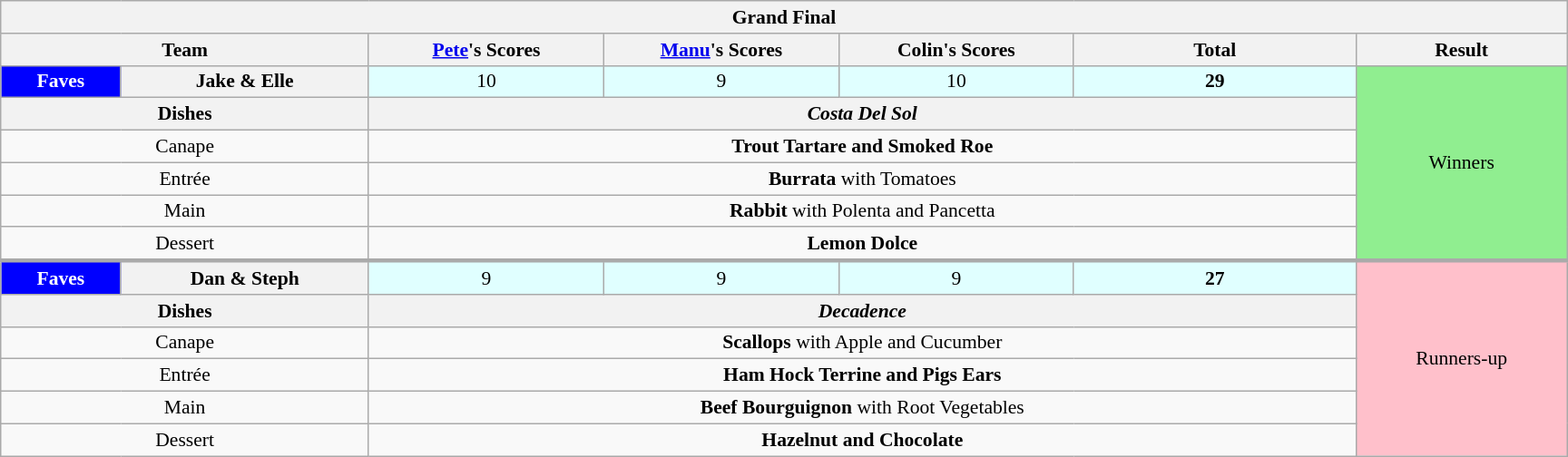<table class="wikitable plainrowheaders" style="margin:1em auto; text-align:center; font-size:90%; width:80em;">
<tr>
<th colspan="18" >Grand Final</th>
</tr>
<tr>
<th colspan="2">Team</th>
<th scope="col" style="width: 15%"><a href='#'>Pete</a>'s Scores</th>
<th scope="col" style="width: 15%"><a href='#'>Manu</a>'s Scores</th>
<th scope="col" style="width: 15%">Colin's Scores</th>
<th scope="col" style="width: 18%">Total<br><small></small></th>
<th scope="col">Result</th>
</tr>
<tr>
<th style="text-align:center; background:blue; color:white;"><strong>Faves</strong></th>
<th rowspan="1">Jake & Elle</th>
<td rowspan="1" bgcolor="#e0ffff">10</td>
<td rowspan="1" bgcolor="#e0ffff">9</td>
<td rowspan="1" bgcolor="#e0ffff">10</td>
<td rowspan="1" bgcolor="#e0ffff"><strong>29</strong></td>
<td rowspan="6" bgcolor=lightgreen>Winners</td>
</tr>
<tr>
<th colspan=2>Dishes</th>
<th colspan=4><em>Costa Del Sol</em></th>
</tr>
<tr>
<td colspan=2>Canape</td>
<td colspan=4><strong>Trout Tartare and Smoked Roe</strong></td>
</tr>
<tr>
<td colspan=2>Entrée</td>
<td colspan=4><strong>Burrata</strong> with Tomatoes</td>
</tr>
<tr>
<td colspan=2>Main</td>
<td colspan=4><strong>Rabbit</strong> with Polenta and Pancetta</td>
</tr>
<tr>
<td colspan=2>Dessert</td>
<td colspan=4><strong>Lemon Dolce</strong></td>
</tr>
<tr style="border-top:3px solid #aaa;">
<td style="text-align:center; background:blue; color:white;"><strong>Faves</strong></td>
<th rowspan="1">Dan & Steph</th>
<td rowspan="1" bgcolor="#e0ffff">9</td>
<td rowspan="1" bgcolor="#e0ffff">9</td>
<td rowspan="1" bgcolor="#e0ffff">9</td>
<td rowspan="1" bgcolor="#e0ffff"><strong>27</strong></td>
<td rowspan="6" bgcolor=pink>Runners-up</td>
</tr>
<tr>
<th colspan=2>Dishes</th>
<th colspan=4><em>Decadence</em></th>
</tr>
<tr>
<td colspan=2>Canape</td>
<td colspan=4><strong>Scallops</strong> with Apple and Cucumber</td>
</tr>
<tr>
<td colspan=2>Entrée</td>
<td colspan=4><strong>Ham Hock Terrine and Pigs Ears</strong></td>
</tr>
<tr>
<td colspan=2>Main</td>
<td colspan=4><strong>Beef Bourguignon</strong> with Root Vegetables</td>
</tr>
<tr>
<td colspan=2>Dessert</td>
<td colspan=4><strong>Hazelnut and Chocolate</strong></td>
</tr>
</table>
